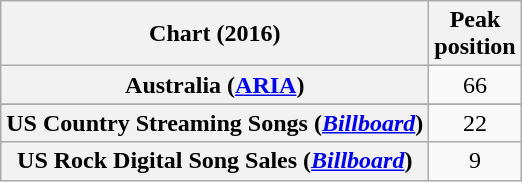<table class="wikitable sortable plainrowheaders" style="text-align:center;">
<tr>
<th scope="col">Chart (2016)</th>
<th scope="col">Peak<br>position</th>
</tr>
<tr>
<th scope="row">Australia (<a href='#'>ARIA</a>)</th>
<td>66</td>
</tr>
<tr>
</tr>
<tr>
</tr>
<tr>
<th scope="row">US Country Streaming Songs (<a href='#'><em>Billboard</em></a>)</th>
<td style="text-align:center;">22</td>
</tr>
<tr>
<th scope="row">US Rock Digital Song Sales (<a href='#'><em>Billboard</em></a>)</th>
<td style="text-align:center;">9</td>
</tr>
</table>
